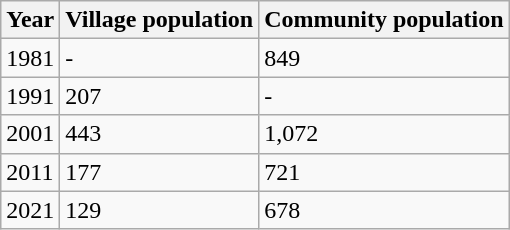<table class="wikitable">
<tr>
<th>Year</th>
<th>Village population</th>
<th>Community population</th>
</tr>
<tr>
<td>1981</td>
<td>-</td>
<td>849</td>
</tr>
<tr>
<td>1991</td>
<td>207</td>
<td>-</td>
</tr>
<tr>
<td>2001</td>
<td>443</td>
<td>1,072</td>
</tr>
<tr>
<td>2011</td>
<td>177</td>
<td>721</td>
</tr>
<tr>
<td>2021</td>
<td>129</td>
<td>678</td>
</tr>
</table>
